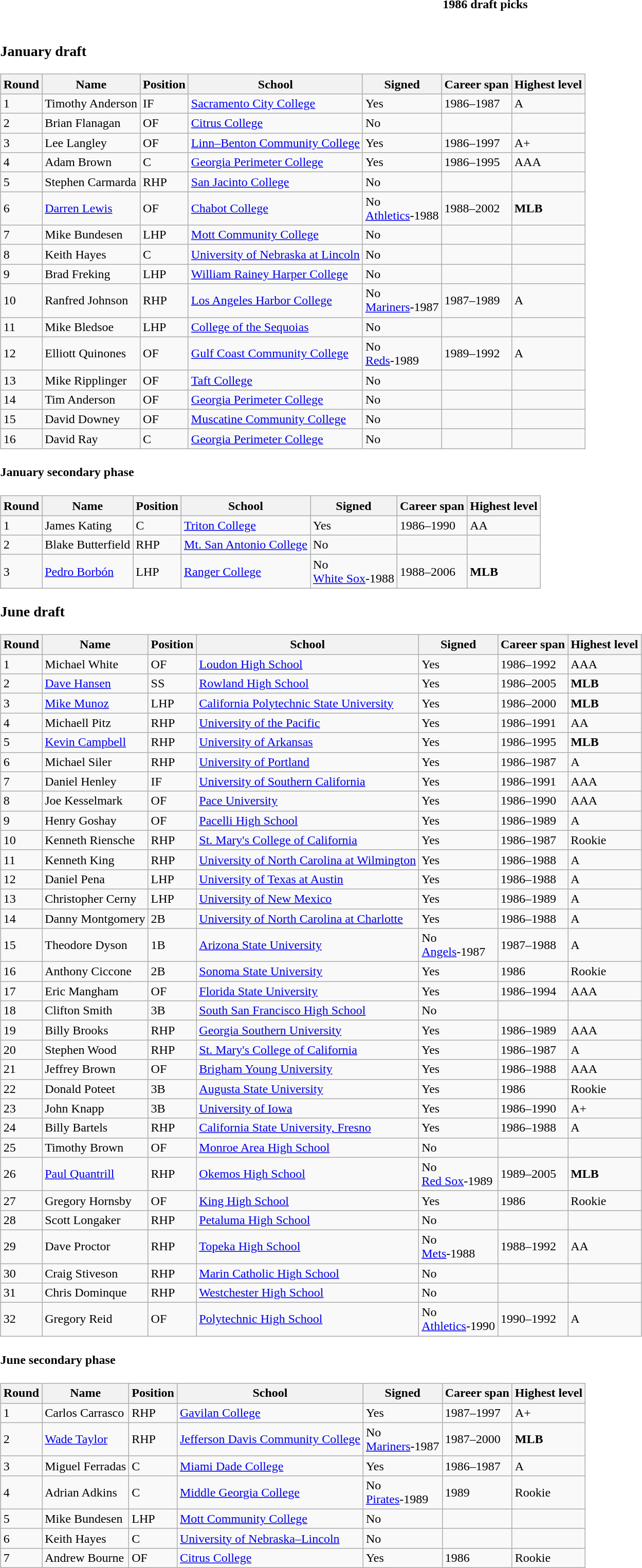<table class="toccolours collapsible collapsed" style="width:100%; background:inherit">
<tr>
<th>1986 draft picks</th>
</tr>
<tr>
<td><br><h3>January draft</h3><table class="wikitable">
<tr>
<th>Round</th>
<th>Name</th>
<th>Position</th>
<th>School</th>
<th>Signed</th>
<th>Career span</th>
<th>Highest level</th>
</tr>
<tr>
<td>1</td>
<td>Timothy Anderson</td>
<td>IF</td>
<td><a href='#'>Sacramento City College</a></td>
<td>Yes</td>
<td>1986–1987</td>
<td>A</td>
</tr>
<tr>
<td>2</td>
<td>Brian Flanagan</td>
<td>OF</td>
<td><a href='#'>Citrus College</a></td>
<td>No</td>
<td></td>
<td></td>
</tr>
<tr>
<td>3</td>
<td>Lee Langley</td>
<td>OF</td>
<td><a href='#'>Linn–Benton Community College</a></td>
<td>Yes</td>
<td>1986–1997</td>
<td>A+</td>
</tr>
<tr>
<td>4</td>
<td>Adam Brown</td>
<td>C</td>
<td><a href='#'>Georgia Perimeter College</a></td>
<td>Yes</td>
<td>1986–1995</td>
<td>AAA</td>
</tr>
<tr>
<td>5</td>
<td>Stephen Carmarda</td>
<td>RHP</td>
<td><a href='#'>San Jacinto College</a></td>
<td>No</td>
<td></td>
<td></td>
</tr>
<tr>
<td>6</td>
<td><a href='#'>Darren Lewis</a></td>
<td>OF</td>
<td><a href='#'>Chabot College</a></td>
<td>No <br><a href='#'>Athletics</a>-1988</td>
<td>1988–2002</td>
<td><strong>MLB</strong></td>
</tr>
<tr>
<td>7</td>
<td>Mike Bundesen</td>
<td>LHP</td>
<td><a href='#'>Mott Community College</a></td>
<td>No</td>
<td></td>
<td></td>
</tr>
<tr>
<td>8</td>
<td>Keith Hayes</td>
<td>C</td>
<td><a href='#'>University of Nebraska at Lincoln</a></td>
<td>No</td>
<td></td>
<td></td>
</tr>
<tr>
<td>9</td>
<td>Brad Freking</td>
<td>LHP</td>
<td><a href='#'>William Rainey Harper College</a></td>
<td>No</td>
<td></td>
<td></td>
</tr>
<tr>
<td>10</td>
<td>Ranfred Johnson</td>
<td>RHP</td>
<td><a href='#'>Los Angeles Harbor College</a></td>
<td>No<br><a href='#'>Mariners</a>-1987</td>
<td>1987–1989</td>
<td>A</td>
</tr>
<tr>
<td>11</td>
<td>Mike Bledsoe</td>
<td>LHP</td>
<td><a href='#'>College of the Sequoias</a></td>
<td>No</td>
<td></td>
<td></td>
</tr>
<tr>
<td>12</td>
<td>Elliott Quinones</td>
<td>OF</td>
<td><a href='#'>Gulf Coast Community College</a></td>
<td>No  <br><a href='#'>Reds</a>-1989</td>
<td>1989–1992</td>
<td>A</td>
</tr>
<tr>
<td>13</td>
<td>Mike Ripplinger</td>
<td>OF</td>
<td><a href='#'>Taft College</a></td>
<td>No</td>
<td></td>
<td></td>
</tr>
<tr>
<td>14</td>
<td>Tim Anderson</td>
<td>OF</td>
<td><a href='#'>Georgia Perimeter College</a></td>
<td>No</td>
<td></td>
<td></td>
</tr>
<tr>
<td>15</td>
<td>David Downey</td>
<td>OF</td>
<td><a href='#'>Muscatine Community College</a></td>
<td>No</td>
<td></td>
<td></td>
</tr>
<tr>
<td>16</td>
<td>David Ray</td>
<td>C</td>
<td><a href='#'>Georgia Perimeter College</a></td>
<td>No</td>
<td></td>
<td></td>
</tr>
</table>
<h4>January secondary phase</h4><table class="wikitable">
<tr>
<th>Round</th>
<th>Name</th>
<th>Position</th>
<th>School</th>
<th>Signed</th>
<th>Career span</th>
<th>Highest level</th>
</tr>
<tr>
<td>1</td>
<td>James Kating</td>
<td>C</td>
<td><a href='#'>Triton College</a></td>
<td>Yes</td>
<td>1986–1990</td>
<td>AA</td>
</tr>
<tr>
<td>2</td>
<td>Blake Butterfield</td>
<td>RHP</td>
<td><a href='#'>Mt. San Antonio College</a></td>
<td>No</td>
<td></td>
<td></td>
</tr>
<tr>
<td>3</td>
<td><a href='#'>Pedro Borbón</a></td>
<td>LHP</td>
<td><a href='#'>Ranger College</a></td>
<td>No<br><a href='#'>White Sox</a>-1988</td>
<td>1988–2006</td>
<td><strong>MLB</strong></td>
</tr>
</table>
<h3>June draft</h3><table class="wikitable">
<tr>
<th>Round</th>
<th>Name</th>
<th>Position</th>
<th>School</th>
<th>Signed</th>
<th>Career span</th>
<th>Highest level</th>
</tr>
<tr>
<td>1</td>
<td>Michael White</td>
<td>OF</td>
<td><a href='#'>Loudon High School</a></td>
<td>Yes</td>
<td>1986–1992</td>
<td>AAA</td>
</tr>
<tr>
<td>2</td>
<td><a href='#'>Dave Hansen</a></td>
<td>SS</td>
<td><a href='#'>Rowland High School</a></td>
<td>Yes</td>
<td>1986–2005</td>
<td><strong>MLB</strong></td>
</tr>
<tr>
<td>3</td>
<td><a href='#'>Mike Munoz</a></td>
<td>LHP</td>
<td><a href='#'>California Polytechnic State University</a></td>
<td>Yes</td>
<td>1986–2000</td>
<td><strong>MLB</strong></td>
</tr>
<tr>
<td>4</td>
<td>Michaell Pitz</td>
<td>RHP</td>
<td><a href='#'>University of the Pacific</a></td>
<td>Yes</td>
<td>1986–1991</td>
<td>AA</td>
</tr>
<tr>
<td>5</td>
<td><a href='#'>Kevin Campbell</a></td>
<td>RHP</td>
<td><a href='#'>University of Arkansas</a></td>
<td>Yes</td>
<td>1986–1995</td>
<td><strong>MLB</strong></td>
</tr>
<tr>
<td>6</td>
<td>Michael Siler</td>
<td>RHP</td>
<td><a href='#'>University of Portland</a></td>
<td>Yes</td>
<td>1986–1987</td>
<td>A</td>
</tr>
<tr>
<td>7</td>
<td>Daniel Henley</td>
<td>IF</td>
<td><a href='#'>University of Southern California</a></td>
<td>Yes</td>
<td>1986–1991</td>
<td>AAA</td>
</tr>
<tr>
<td>8</td>
<td>Joe Kesselmark</td>
<td>OF</td>
<td><a href='#'>Pace University</a></td>
<td>Yes</td>
<td>1986–1990</td>
<td>AAA</td>
</tr>
<tr>
<td>9</td>
<td>Henry Goshay</td>
<td>OF</td>
<td><a href='#'>Pacelli High School</a></td>
<td>Yes</td>
<td>1986–1989</td>
<td>A</td>
</tr>
<tr>
<td>10</td>
<td>Kenneth Riensche</td>
<td>RHP</td>
<td><a href='#'>St. Mary's College of California</a></td>
<td>Yes</td>
<td>1986–1987</td>
<td>Rookie</td>
</tr>
<tr>
<td>11</td>
<td>Kenneth King</td>
<td>RHP</td>
<td><a href='#'>University of North Carolina at Wilmington</a></td>
<td>Yes</td>
<td>1986–1988</td>
<td>A</td>
</tr>
<tr>
<td>12</td>
<td>Daniel Pena</td>
<td>LHP</td>
<td><a href='#'>University of Texas at Austin</a></td>
<td>Yes</td>
<td>1986–1988</td>
<td>A</td>
</tr>
<tr>
<td>13</td>
<td>Christopher Cerny</td>
<td>LHP</td>
<td><a href='#'>University of New Mexico</a></td>
<td>Yes</td>
<td>1986–1989</td>
<td>A</td>
</tr>
<tr>
<td>14</td>
<td>Danny Montgomery</td>
<td>2B</td>
<td><a href='#'>University of North Carolina at Charlotte</a></td>
<td>Yes</td>
<td>1986–1988</td>
<td>A</td>
</tr>
<tr>
<td>15</td>
<td>Theodore Dyson</td>
<td>1B</td>
<td><a href='#'>Arizona State University</a></td>
<td>No<br><a href='#'>Angels</a>-1987</td>
<td>1987–1988</td>
<td>A</td>
</tr>
<tr>
<td>16</td>
<td>Anthony Ciccone</td>
<td>2B</td>
<td><a href='#'>Sonoma State University</a></td>
<td>Yes</td>
<td>1986</td>
<td>Rookie</td>
</tr>
<tr>
<td>17</td>
<td>Eric Mangham</td>
<td>OF</td>
<td><a href='#'>Florida State University</a></td>
<td>Yes</td>
<td>1986–1994</td>
<td>AAA</td>
</tr>
<tr>
<td>18</td>
<td>Clifton Smith</td>
<td>3B</td>
<td><a href='#'>South San Francisco High School</a></td>
<td>No</td>
<td></td>
<td></td>
</tr>
<tr>
<td>19</td>
<td>Billy Brooks</td>
<td>RHP</td>
<td><a href='#'>Georgia Southern University</a></td>
<td>Yes</td>
<td>1986–1989</td>
<td>AAA</td>
</tr>
<tr>
<td>20</td>
<td>Stephen Wood</td>
<td>RHP</td>
<td><a href='#'>St. Mary's College of California</a></td>
<td>Yes</td>
<td>1986–1987</td>
<td>A</td>
</tr>
<tr>
<td>21</td>
<td>Jeffrey Brown</td>
<td>OF</td>
<td><a href='#'>Brigham Young University</a></td>
<td>Yes</td>
<td>1986–1988</td>
<td>AAA</td>
</tr>
<tr>
<td>22</td>
<td>Donald Poteet</td>
<td>3B</td>
<td><a href='#'>Augusta State University</a></td>
<td>Yes</td>
<td>1986</td>
<td>Rookie</td>
</tr>
<tr>
<td>23</td>
<td>John Knapp</td>
<td>3B</td>
<td><a href='#'>University of Iowa</a></td>
<td>Yes</td>
<td>1986–1990</td>
<td>A+</td>
</tr>
<tr>
<td>24</td>
<td>Billy Bartels</td>
<td>RHP</td>
<td><a href='#'>California State University, Fresno</a></td>
<td>Yes</td>
<td>1986–1988</td>
<td>A</td>
</tr>
<tr>
<td>25</td>
<td>Timothy Brown</td>
<td>OF</td>
<td><a href='#'>Monroe Area High School</a></td>
<td>No</td>
<td></td>
<td></td>
</tr>
<tr>
<td>26</td>
<td><a href='#'>Paul Quantrill</a></td>
<td>RHP</td>
<td><a href='#'>Okemos High School</a></td>
<td>No<br><a href='#'>Red Sox</a>-1989</td>
<td>1989–2005</td>
<td><strong>MLB</strong></td>
</tr>
<tr>
<td>27</td>
<td>Gregory Hornsby</td>
<td>OF</td>
<td><a href='#'>King High School</a></td>
<td>Yes</td>
<td>1986</td>
<td>Rookie</td>
</tr>
<tr>
<td>28</td>
<td>Scott Longaker</td>
<td>RHP</td>
<td><a href='#'>Petaluma High School</a></td>
<td>No</td>
<td></td>
<td></td>
</tr>
<tr>
<td>29</td>
<td>Dave Proctor</td>
<td>RHP</td>
<td><a href='#'>Topeka High School</a></td>
<td>No<br><a href='#'>Mets</a>-1988</td>
<td>1988–1992</td>
<td>AA</td>
</tr>
<tr>
<td>30</td>
<td>Craig Stiveson</td>
<td>RHP</td>
<td><a href='#'>Marin Catholic High School</a></td>
<td>No</td>
<td></td>
<td></td>
</tr>
<tr>
<td>31</td>
<td>Chris Dominque</td>
<td>RHP</td>
<td><a href='#'>Westchester High School</a></td>
<td>No</td>
<td></td>
<td></td>
</tr>
<tr>
<td>32</td>
<td>Gregory Reid</td>
<td>OF</td>
<td><a href='#'>Polytechnic High School</a></td>
<td>No<br><a href='#'>Athletics</a>-1990</td>
<td>1990–1992</td>
<td>A</td>
</tr>
</table>
<h4>June secondary phase</h4><table class="wikitable">
<tr>
<th>Round</th>
<th>Name</th>
<th>Position</th>
<th>School</th>
<th>Signed</th>
<th>Career span</th>
<th>Highest level</th>
</tr>
<tr>
<td>1</td>
<td>Carlos Carrasco</td>
<td>RHP</td>
<td><a href='#'>Gavilan College</a></td>
<td>Yes</td>
<td>1987–1997</td>
<td>A+</td>
</tr>
<tr>
<td>2</td>
<td><a href='#'>Wade Taylor</a></td>
<td>RHP</td>
<td><a href='#'>Jefferson Davis Community College</a></td>
<td>No<br><a href='#'>Mariners</a>-1987</td>
<td>1987–2000</td>
<td><strong>MLB</strong></td>
</tr>
<tr>
<td>3</td>
<td>Miguel Ferradas</td>
<td>C</td>
<td><a href='#'>Miami Dade College</a></td>
<td>Yes</td>
<td>1986–1987</td>
<td>A</td>
</tr>
<tr>
<td>4</td>
<td>Adrian Adkins</td>
<td>C</td>
<td><a href='#'>Middle Georgia College</a></td>
<td>No<br><a href='#'>Pirates</a>-1989</td>
<td>1989</td>
<td>Rookie</td>
</tr>
<tr>
<td>5</td>
<td>Mike Bundesen</td>
<td>LHP</td>
<td><a href='#'>Mott Community College</a></td>
<td>No</td>
<td></td>
<td></td>
</tr>
<tr>
<td>6</td>
<td>Keith Hayes</td>
<td>C</td>
<td><a href='#'>University of Nebraska–Lincoln</a></td>
<td>No</td>
<td></td>
<td></td>
</tr>
<tr>
<td>7</td>
<td>Andrew Bourne</td>
<td>OF</td>
<td><a href='#'>Citrus College</a></td>
<td>Yes</td>
<td>1986</td>
<td>Rookie</td>
</tr>
</table>
</td>
</tr>
</table>
